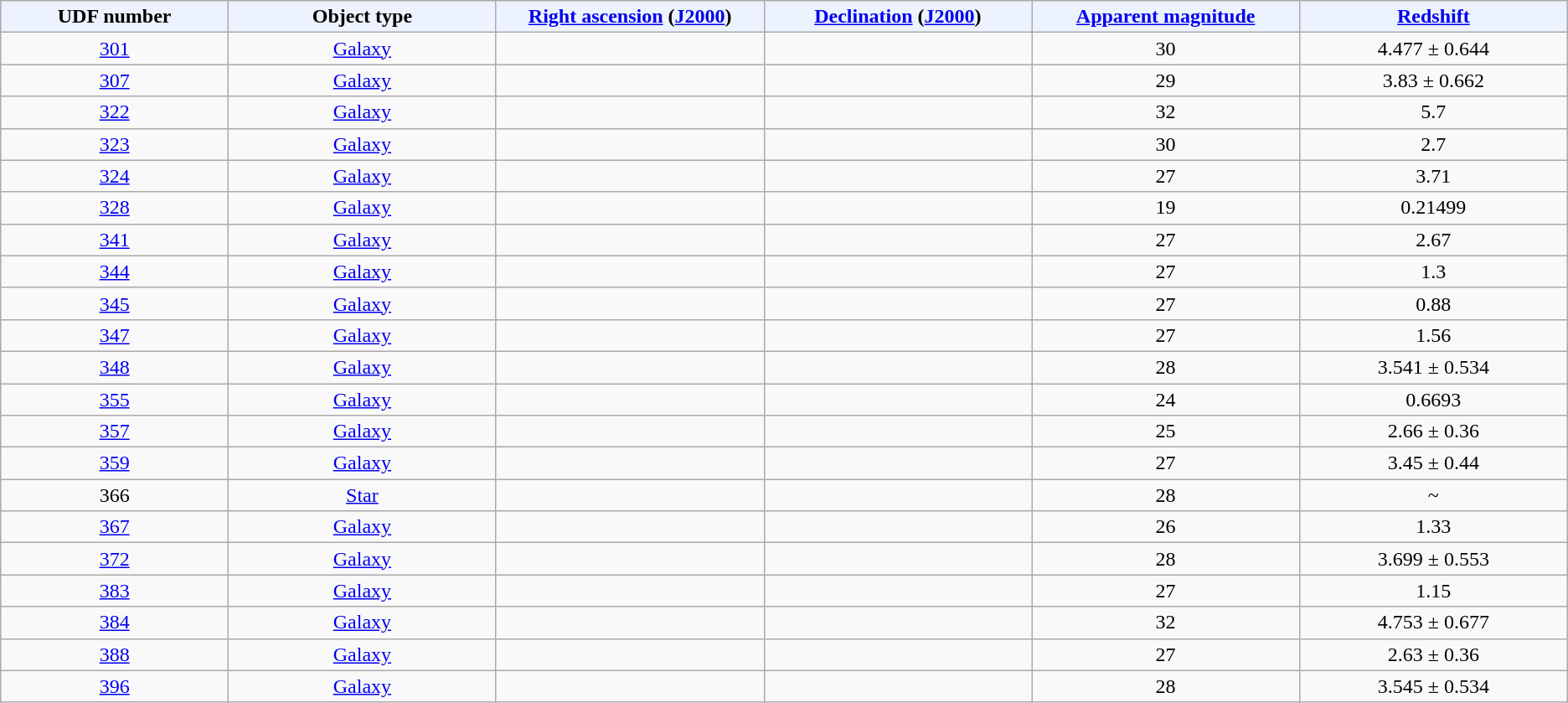<table class="wikitable sortable" style="text-align: center;">
<tr>
<th style="background:#edf3fe; width: 8.5%;">UDF number</th>
<th style="background:#edf3fe; width: 10%;">Object type</th>
<th style="background:#edf3fe; width: 10%;"><a href='#'>Right ascension</a> (<a href='#'>J2000</a>)</th>
<th style="background:#edf3fe; width: 10%;"><a href='#'>Declination</a> (<a href='#'>J2000</a>)</th>
<th style="background:#edf3fe; width: 10%;"><a href='#'>Apparent magnitude</a></th>
<th style="background:#edf3fe; width: 10%;"><a href='#'>Redshift</a></th>
</tr>
<tr>
<td><a href='#'>301</a></td>
<td><a href='#'>Galaxy</a></td>
<td></td>
<td></td>
<td>30</td>
<td>4.477 ± 0.644</td>
</tr>
<tr>
<td><a href='#'>307</a></td>
<td><a href='#'>Galaxy</a></td>
<td></td>
<td></td>
<td>29</td>
<td>3.83 ± 0.662</td>
</tr>
<tr>
<td><a href='#'>322</a></td>
<td><a href='#'>Galaxy</a></td>
<td></td>
<td></td>
<td>32</td>
<td>5.7</td>
</tr>
<tr>
<td><a href='#'>323</a></td>
<td><a href='#'>Galaxy</a></td>
<td></td>
<td></td>
<td>30</td>
<td>2.7</td>
</tr>
<tr>
<td><a href='#'>324</a></td>
<td><a href='#'>Galaxy</a></td>
<td></td>
<td></td>
<td>27</td>
<td>3.71</td>
</tr>
<tr>
<td><a href='#'>328</a></td>
<td><a href='#'>Galaxy</a></td>
<td></td>
<td></td>
<td>19</td>
<td>0.21499</td>
</tr>
<tr>
<td><a href='#'>341</a></td>
<td><a href='#'>Galaxy</a></td>
<td></td>
<td></td>
<td>27</td>
<td>2.67</td>
</tr>
<tr>
<td><a href='#'>344</a></td>
<td><a href='#'>Galaxy</a></td>
<td></td>
<td></td>
<td>27</td>
<td>1.3</td>
</tr>
<tr>
<td><a href='#'>345</a></td>
<td><a href='#'>Galaxy</a></td>
<td></td>
<td></td>
<td>27</td>
<td>0.88</td>
</tr>
<tr>
<td><a href='#'>347</a></td>
<td><a href='#'>Galaxy</a></td>
<td></td>
<td></td>
<td>27</td>
<td>1.56</td>
</tr>
<tr>
<td><a href='#'>348</a></td>
<td><a href='#'>Galaxy</a></td>
<td></td>
<td></td>
<td>28</td>
<td>3.541 ± 0.534</td>
</tr>
<tr>
<td><a href='#'>355</a></td>
<td><a href='#'>Galaxy</a></td>
<td></td>
<td></td>
<td>24</td>
<td>0.6693</td>
</tr>
<tr>
<td><a href='#'>357</a></td>
<td><a href='#'>Galaxy</a></td>
<td></td>
<td></td>
<td>25</td>
<td>2.66 ± 0.36</td>
</tr>
<tr>
<td><a href='#'>359</a></td>
<td><a href='#'>Galaxy</a></td>
<td></td>
<td></td>
<td>27</td>
<td>3.45 ± 0.44</td>
</tr>
<tr>
<td>366</td>
<td><a href='#'>Star</a></td>
<td></td>
<td></td>
<td>28</td>
<td>~</td>
</tr>
<tr>
<td><a href='#'>367</a></td>
<td><a href='#'>Galaxy</a></td>
<td></td>
<td></td>
<td>26</td>
<td>1.33</td>
</tr>
<tr>
<td><a href='#'>372</a></td>
<td><a href='#'>Galaxy</a></td>
<td></td>
<td></td>
<td>28</td>
<td>3.699 ± 0.553</td>
</tr>
<tr>
<td><a href='#'>383</a></td>
<td><a href='#'>Galaxy</a></td>
<td></td>
<td></td>
<td>27</td>
<td>1.15</td>
</tr>
<tr>
<td><a href='#'>384</a></td>
<td><a href='#'>Galaxy</a></td>
<td></td>
<td></td>
<td>32</td>
<td>4.753 ± 0.677</td>
</tr>
<tr>
<td><a href='#'>388</a></td>
<td><a href='#'>Galaxy</a></td>
<td></td>
<td></td>
<td>27</td>
<td>2.63 ± 0.36</td>
</tr>
<tr>
<td><a href='#'>396</a></td>
<td><a href='#'>Galaxy</a></td>
<td></td>
<td></td>
<td>28</td>
<td>3.545 ± 0.534</td>
</tr>
</table>
